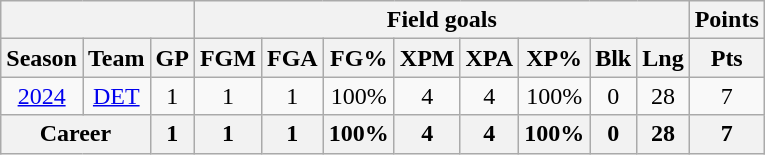<table class="wikitable" style="text-align:center;">
<tr>
<th colspan=3></th>
<th colspan=8>Field goals</th>
<th>Points</th>
</tr>
<tr>
<th>Season</th>
<th>Team</th>
<th>GP</th>
<th>FGM</th>
<th>FGA</th>
<th>FG%</th>
<th>XPM</th>
<th>XPA</th>
<th>XP%</th>
<th>Blk</th>
<th>Lng</th>
<th>Pts</th>
</tr>
<tr>
<td><a href='#'>2024</a></td>
<td><a href='#'>DET</a></td>
<td>1</td>
<td>1</td>
<td>1</td>
<td>100%</td>
<td>4</td>
<td>4</td>
<td>100%</td>
<td>0</td>
<td>28</td>
<td>7</td>
</tr>
<tr>
<th colspan="2">Career</th>
<th>1</th>
<th>1</th>
<th>1</th>
<th>100%</th>
<th>4</th>
<th>4</th>
<th>100%</th>
<th>0</th>
<th>28</th>
<th>7</th>
</tr>
</table>
